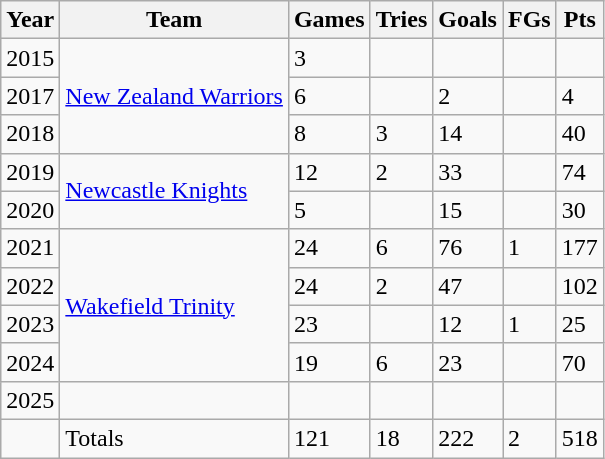<table class="wikitable">
<tr>
<th>Year</th>
<th>Team</th>
<th>Games</th>
<th>Tries</th>
<th>Goals</th>
<th>FGs</th>
<th>Pts</th>
</tr>
<tr>
<td>2015</td>
<td rowspan="3"><a href='#'>New Zealand Warriors</a></td>
<td>3</td>
<td></td>
<td></td>
<td></td>
<td></td>
</tr>
<tr>
<td>2017</td>
<td>6</td>
<td></td>
<td>2</td>
<td></td>
<td>4</td>
</tr>
<tr>
<td>2018</td>
<td>8</td>
<td>3</td>
<td>14</td>
<td></td>
<td>40</td>
</tr>
<tr>
<td>2019</td>
<td rowspan="2"><a href='#'>Newcastle Knights</a></td>
<td>12</td>
<td>2</td>
<td>33</td>
<td></td>
<td>74</td>
</tr>
<tr>
<td>2020</td>
<td>5</td>
<td></td>
<td>15</td>
<td></td>
<td>30</td>
</tr>
<tr>
<td>2021</td>
<td rowspan="4"><a href='#'>Wakefield Trinity</a></td>
<td>24</td>
<td>6</td>
<td>76</td>
<td>1</td>
<td>177</td>
</tr>
<tr>
<td>2022</td>
<td>24</td>
<td>2</td>
<td>47</td>
<td></td>
<td>102</td>
</tr>
<tr>
<td>2023</td>
<td>23</td>
<td></td>
<td>12</td>
<td>1</td>
<td>25</td>
</tr>
<tr>
<td>2024</td>
<td>19</td>
<td>6</td>
<td>23</td>
<td></td>
<td>70</td>
</tr>
<tr>
<td>2025</td>
<td></td>
<td></td>
<td></td>
<td></td>
<td></td>
<td></td>
</tr>
<tr>
<td></td>
<td>Totals</td>
<td>121</td>
<td>18</td>
<td>222</td>
<td>2</td>
<td>518</td>
</tr>
</table>
